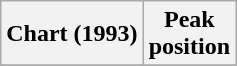<table class="wikitable sortable plainrowheaders" style="text-align:center">
<tr>
<th scope="col">Chart (1993)</th>
<th scope="col">Peak<br>position</th>
</tr>
<tr>
</tr>
</table>
